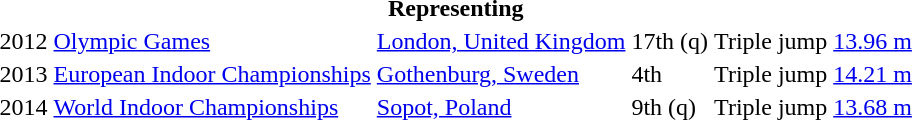<table>
<tr>
<th colspan="6">Representing </th>
</tr>
<tr>
<td>2012</td>
<td><a href='#'>Olympic Games</a></td>
<td><a href='#'>London, United Kingdom</a></td>
<td>17th (q)</td>
<td>Triple jump</td>
<td><a href='#'>13.96 m</a></td>
</tr>
<tr>
<td>2013</td>
<td><a href='#'>European Indoor Championships</a></td>
<td><a href='#'>Gothenburg, Sweden</a></td>
<td>4th</td>
<td>Triple jump</td>
<td><a href='#'>14.21 m</a></td>
</tr>
<tr>
<td>2014</td>
<td><a href='#'>World Indoor Championships</a></td>
<td><a href='#'>Sopot, Poland</a></td>
<td>9th (q)</td>
<td>Triple jump</td>
<td><a href='#'>13.68 m</a></td>
</tr>
</table>
